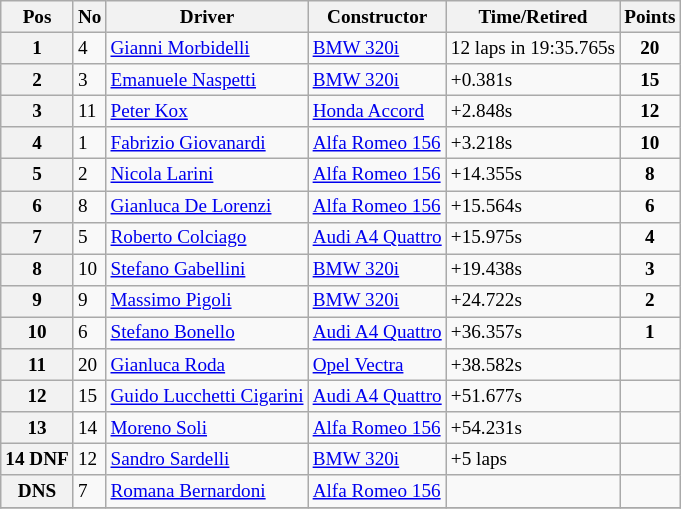<table class="wikitable" style="font-size: 80%;">
<tr>
<th>Pos</th>
<th>No</th>
<th>Driver</th>
<th>Constructor</th>
<th>Time/Retired</th>
<th>Points</th>
</tr>
<tr>
<th>1</th>
<td>4</td>
<td> <a href='#'>Gianni Morbidelli</a></td>
<td><a href='#'>BMW 320i</a></td>
<td>12 laps in 19:35.765s</td>
<td style="text-align:center"><strong>20</strong></td>
</tr>
<tr>
<th>2</th>
<td>3</td>
<td> <a href='#'>Emanuele Naspetti</a></td>
<td><a href='#'>BMW 320i</a></td>
<td>+0.381s</td>
<td style="text-align:center"><strong>15</strong></td>
</tr>
<tr>
<th>3</th>
<td>11</td>
<td> <a href='#'>Peter Kox</a></td>
<td><a href='#'>Honda Accord</a></td>
<td>+2.848s</td>
<td style="text-align:center"><strong>12</strong></td>
</tr>
<tr>
<th>4</th>
<td>1</td>
<td> <a href='#'>Fabrizio Giovanardi</a></td>
<td><a href='#'>Alfa Romeo 156</a></td>
<td>+3.218s</td>
<td style="text-align:center"><strong>10</strong></td>
</tr>
<tr>
<th>5</th>
<td>2</td>
<td> <a href='#'>Nicola Larini</a></td>
<td><a href='#'>Alfa Romeo 156</a></td>
<td>+14.355s</td>
<td style="text-align:center"><strong>8</strong></td>
</tr>
<tr>
<th>6</th>
<td>8</td>
<td> <a href='#'>Gianluca De Lorenzi</a></td>
<td><a href='#'>Alfa Romeo 156</a></td>
<td>+15.564s</td>
<td style="text-align:center"><strong>6</strong></td>
</tr>
<tr>
<th>7</th>
<td>5</td>
<td> <a href='#'>Roberto Colciago</a></td>
<td><a href='#'>Audi A4 Quattro</a></td>
<td>+15.975s</td>
<td style="text-align:center"><strong>4</strong></td>
</tr>
<tr>
<th>8</th>
<td>10</td>
<td> <a href='#'>Stefano Gabellini</a></td>
<td><a href='#'>BMW 320i</a></td>
<td>+19.438s</td>
<td style="text-align:center"><strong>3</strong></td>
</tr>
<tr>
<th>9</th>
<td>9</td>
<td> <a href='#'>Massimo Pigoli</a></td>
<td><a href='#'>BMW 320i</a></td>
<td>+24.722s</td>
<td style="text-align:center"><strong>2</strong></td>
</tr>
<tr>
<th>10</th>
<td>6</td>
<td> <a href='#'>Stefano Bonello</a></td>
<td><a href='#'>Audi A4 Quattro</a></td>
<td>+36.357s</td>
<td style="text-align:center"><strong>1</strong></td>
</tr>
<tr>
<th>11</th>
<td>20</td>
<td> <a href='#'>Gianluca Roda</a></td>
<td><a href='#'>Opel Vectra</a></td>
<td>+38.582s</td>
<td></td>
</tr>
<tr>
<th>12</th>
<td>15</td>
<td> <a href='#'>Guido Lucchetti Cigarini</a></td>
<td><a href='#'>Audi A4 Quattro</a></td>
<td>+51.677s</td>
<td></td>
</tr>
<tr>
<th>13</th>
<td>14</td>
<td> <a href='#'>Moreno Soli</a></td>
<td><a href='#'>Alfa Romeo 156</a></td>
<td>+54.231s</td>
<td></td>
</tr>
<tr>
<th>14 DNF</th>
<td>12</td>
<td> <a href='#'>Sandro Sardelli</a></td>
<td><a href='#'>BMW 320i</a></td>
<td>+5 laps</td>
<td></td>
</tr>
<tr>
<th>DNS</th>
<td>7</td>
<td> <a href='#'>Romana Bernardoni</a></td>
<td><a href='#'>Alfa Romeo 156</a></td>
<td></td>
<td></td>
</tr>
<tr>
</tr>
</table>
